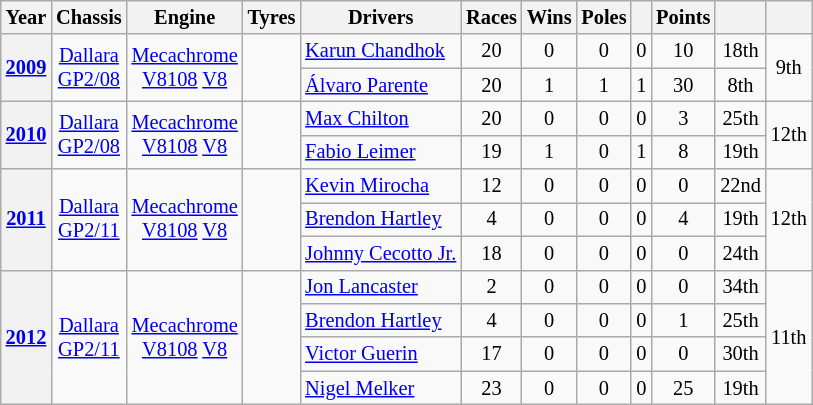<table class="wikitable" style="text-align:center; font-size:85%">
<tr>
<th>Year</th>
<th>Chassis</th>
<th>Engine</th>
<th>Tyres</th>
<th>Drivers</th>
<th>Races</th>
<th>Wins</th>
<th>Poles</th>
<th></th>
<th>Points</th>
<th></th>
<th></th>
</tr>
<tr>
<th rowspan=2><a href='#'>2009</a></th>
<td rowspan=2><a href='#'>Dallara</a><br><a href='#'>GP2/08</a></td>
<td rowspan=2><a href='#'>Mecachrome</a><br><a href='#'>V8108</a> <a href='#'>V8</a></td>
<td rowspan=2></td>
<td align=left> <a href='#'>Karun Chandhok</a></td>
<td>20</td>
<td>0</td>
<td>0</td>
<td>0</td>
<td>10</td>
<td>18th</td>
<td rowspan=2>9th</td>
</tr>
<tr>
<td align=left> <a href='#'>Álvaro Parente</a></td>
<td>20</td>
<td>1</td>
<td>1</td>
<td>1</td>
<td>30</td>
<td>8th</td>
</tr>
<tr>
<th rowspan=2><a href='#'>2010</a></th>
<td rowspan=2><a href='#'>Dallara</a><br><a href='#'>GP2/08</a></td>
<td rowspan=2><a href='#'>Mecachrome</a><br><a href='#'>V8108</a> <a href='#'>V8</a></td>
<td rowspan=2></td>
<td align=left> <a href='#'>Max Chilton</a></td>
<td>20</td>
<td>0</td>
<td>0</td>
<td>0</td>
<td>3</td>
<td>25th</td>
<td rowspan=2>12th</td>
</tr>
<tr>
<td align=left> <a href='#'>Fabio Leimer</a></td>
<td>19</td>
<td>1</td>
<td>0</td>
<td>1</td>
<td>8</td>
<td>19th</td>
</tr>
<tr>
<th rowspan=3><a href='#'>2011</a></th>
<td rowspan=3><a href='#'>Dallara</a><br><a href='#'>GP2/11</a></td>
<td rowspan=3><a href='#'>Mecachrome</a><br><a href='#'>V8108</a> <a href='#'>V8</a></td>
<td rowspan=3></td>
<td align=left> <a href='#'>Kevin Mirocha</a></td>
<td>12</td>
<td>0</td>
<td>0</td>
<td>0</td>
<td>0</td>
<td>22nd</td>
<td rowspan=3>12th</td>
</tr>
<tr>
<td align=left> <a href='#'>Brendon Hartley</a></td>
<td>4</td>
<td>0</td>
<td>0</td>
<td>0</td>
<td>4</td>
<td>19th</td>
</tr>
<tr>
<td align=left> <a href='#'>Johnny Cecotto Jr.</a></td>
<td>18</td>
<td>0</td>
<td>0</td>
<td>0</td>
<td>0</td>
<td>24th</td>
</tr>
<tr>
<th rowspan=4><a href='#'>2012</a></th>
<td rowspan=4><a href='#'>Dallara</a><br><a href='#'>GP2/11</a></td>
<td rowspan=4><a href='#'>Mecachrome</a><br><a href='#'>V8108</a> <a href='#'>V8</a></td>
<td rowspan=4></td>
<td align=left> <a href='#'>Jon Lancaster</a></td>
<td>2</td>
<td>0</td>
<td>0</td>
<td>0</td>
<td>0</td>
<td>34th</td>
<td rowspan=4>11th</td>
</tr>
<tr>
<td align=left> <a href='#'>Brendon Hartley</a></td>
<td>4</td>
<td>0</td>
<td>0</td>
<td>0</td>
<td>1</td>
<td>25th</td>
</tr>
<tr>
<td align=left> <a href='#'>Victor Guerin</a></td>
<td>17</td>
<td>0</td>
<td>0</td>
<td>0</td>
<td>0</td>
<td>30th</td>
</tr>
<tr>
<td align=left> <a href='#'>Nigel Melker</a></td>
<td>23</td>
<td>0</td>
<td>0</td>
<td>0</td>
<td>25</td>
<td>19th</td>
</tr>
</table>
